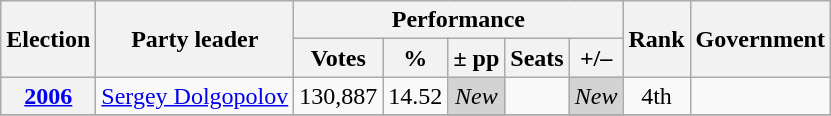<table class=wikitable style=text-align:center>
<tr>
<th rowspan="2"><strong>Election</strong></th>
<th rowspan="2">Party leader</th>
<th colspan="5" scope="col">Performance</th>
<th rowspan="2">Rank</th>
<th rowspan="2">Government</th>
</tr>
<tr>
<th><strong>Votes</strong></th>
<th><strong>%</strong></th>
<th><strong>± pp</strong></th>
<th><strong>Seats</strong></th>
<th><strong>+/–</strong></th>
</tr>
<tr>
<th><a href='#'>2006</a></th>
<td rowspan=1><a href='#'>Sergey Dolgopolov</a></td>
<td>130,887</td>
<td>14.52</td>
<td bgcolor="lightgrey"><em>New</em></td>
<td></td>
<td bgcolor="lightgrey"><em>New</em></td>
<td>4th</td>
<td></td>
</tr>
<tr>
</tr>
</table>
